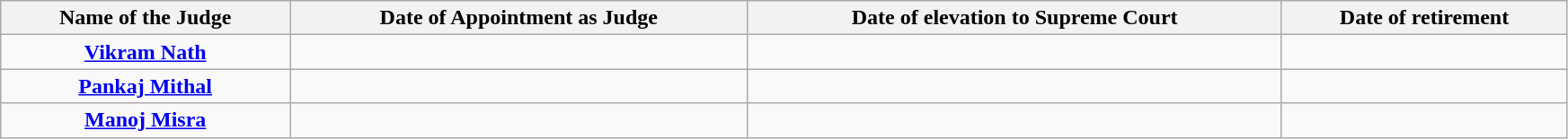<table class="wikitable sortable static-row-numbers static-row-header" style="text-align:center" width="92%">
<tr>
<th>Name of the Judge</th>
<th>Date of Appointment as Judge</th>
<th>Date of elevation to Supreme Court</th>
<th>Date of retirement</th>
</tr>
<tr>
<td><strong><a href='#'>Vikram Nath</a></strong></td>
<td></td>
<td></td>
<td></td>
</tr>
<tr>
<td><strong><a href='#'>Pankaj Mithal</a></strong></td>
<td></td>
<td></td>
<td></td>
</tr>
<tr>
<td><strong><a href='#'>Manoj Misra</a></strong></td>
<td></td>
<td></td>
<td></td>
</tr>
</table>
